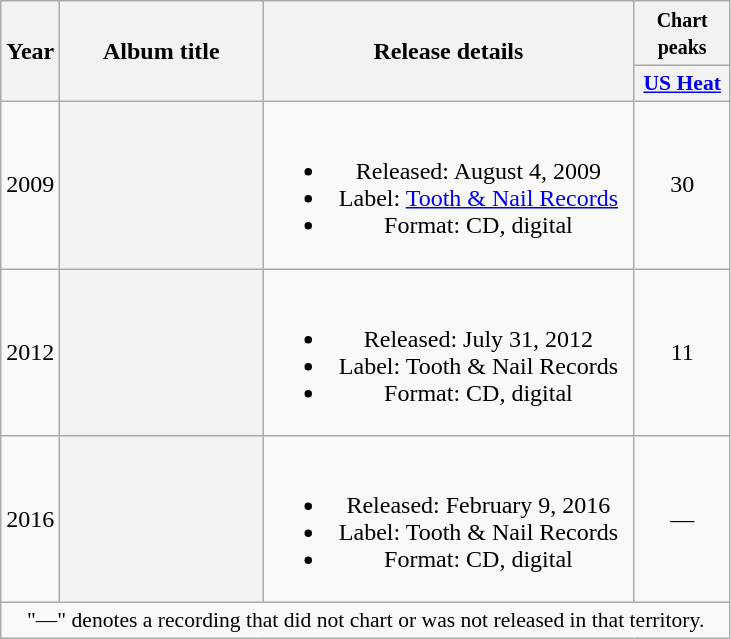<table class="wikitable plainrowheaders" style="text-align:center;">
<tr>
<th rowspan="2;" width="15px">Year</th>
<th scope="col" rowspan="2" style="width:8em;">Album title</th>
<th scope="col" rowspan="2" style="width:15em;">Release details</th>
<th scope="col" colspan="1"><small>Chart peaks</small></th>
</tr>
<tr>
<th style="width:4em;font-size:90%;"><a href='#'>US Heat</a></th>
</tr>
<tr>
<td>2009</td>
<th></th>
<td><br><ul><li>Released: August 4, 2009</li><li>Label: <a href='#'>Tooth & Nail Records</a></li><li>Format: CD, digital</li></ul></td>
<td>30</td>
</tr>
<tr>
<td>2012</td>
<th></th>
<td><br><ul><li>Released: July 31, 2012</li><li>Label: Tooth & Nail Records</li><li>Format: CD, digital</li></ul></td>
<td>11</td>
</tr>
<tr>
<td>2016</td>
<th></th>
<td><br><ul><li>Released: February 9, 2016</li><li>Label: Tooth & Nail Records</li><li>Format: CD, digital</li></ul></td>
<td>—</td>
</tr>
<tr>
<td colspan="6" style="font-size:90%">"—" denotes a recording that did not chart or was not released in that territory.</td>
</tr>
</table>
